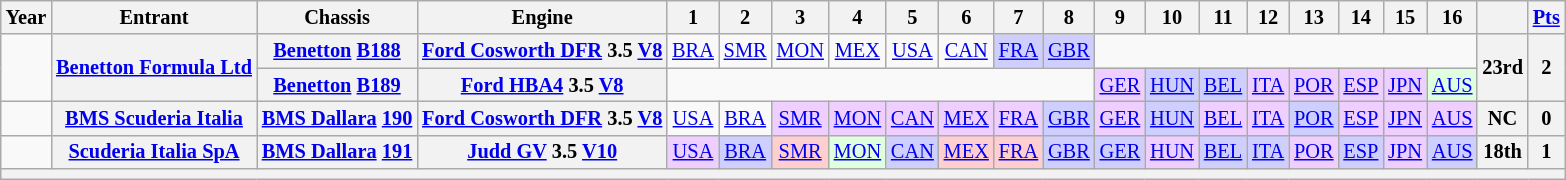<table class="wikitable" style="text-align:center; font-size:85%">
<tr>
<th>Year</th>
<th>Entrant</th>
<th>Chassis</th>
<th>Engine</th>
<th>1</th>
<th>2</th>
<th>3</th>
<th>4</th>
<th>5</th>
<th>6</th>
<th>7</th>
<th>8</th>
<th>9</th>
<th>10</th>
<th>11</th>
<th>12</th>
<th>13</th>
<th>14</th>
<th>15</th>
<th>16</th>
<th></th>
<th><a href='#'>Pts</a></th>
</tr>
<tr>
<td rowspan=2></td>
<th rowspan=2 nowrap><a href='#'>Benetton Formula Ltd</a></th>
<th nowrap><a href='#'>Benetton</a> <a href='#'>B188</a></th>
<th nowrap><a href='#'>Ford Cosworth DFR</a> 3.5 <a href='#'>V8</a></th>
<td><a href='#'>BRA</a></td>
<td><a href='#'>SMR</a></td>
<td><a href='#'>MON</a></td>
<td><a href='#'>MEX</a></td>
<td><a href='#'>USA</a></td>
<td><a href='#'>CAN</a></td>
<td style="background:#CFCFFF;"><a href='#'>FRA</a><br></td>
<td style="background:#CFCFFF;"><a href='#'>GBR</a><br></td>
<td colspan=8></td>
<th rowspan=2>23rd</th>
<th rowspan=2>2</th>
</tr>
<tr>
<th nowrap><a href='#'>Benetton</a> <a href='#'>B189</a></th>
<th nowrap><a href='#'>Ford HBA4</a> 3.5 <a href='#'>V8</a></th>
<td colspan=8></td>
<td style="background:#EFCFFF;"><a href='#'>GER</a><br></td>
<td style="background:#CFCFFF;"><a href='#'>HUN</a><br></td>
<td style="background:#CFCFFF;"><a href='#'>BEL</a><br></td>
<td style="background:#EFCFFF;"><a href='#'>ITA</a><br></td>
<td style="background:#EFCFFF;"><a href='#'>POR</a><br></td>
<td style="background:#EFCFFF;"><a href='#'>ESP</a><br></td>
<td style="background:#EFCFFF;"><a href='#'>JPN</a><br></td>
<td style="background:#DFFFDF;"><a href='#'>AUS</a><br></td>
</tr>
<tr>
<td></td>
<th nowrap><a href='#'>BMS Scuderia Italia</a></th>
<th nowrap><a href='#'>BMS Dallara</a> <a href='#'>190</a></th>
<th nowrap><a href='#'>Ford Cosworth DFR</a> 3.5 <a href='#'>V8</a></th>
<td><a href='#'>USA</a></td>
<td><a href='#'>BRA</a></td>
<td style="background:#EFCFFF;"><a href='#'>SMR</a><br></td>
<td style="background:#EFCFFF;"><a href='#'>MON</a><br></td>
<td style="background:#EFCFFF;"><a href='#'>CAN</a><br></td>
<td style="background:#EFCFFF;"><a href='#'>MEX</a><br></td>
<td style="background:#EFCFFF;"><a href='#'>FRA</a><br></td>
<td style="background:#CFCFFF;"><a href='#'>GBR</a><br></td>
<td style="background:#EFCFFF;"><a href='#'>GER</a><br></td>
<td style="background:#CFCFFF;"><a href='#'>HUN</a><br></td>
<td style="background:#EFCFFF;"><a href='#'>BEL</a><br></td>
<td style="background:#EFCFFF;"><a href='#'>ITA</a><br></td>
<td style="background:#CFCFFF;"><a href='#'>POR</a><br></td>
<td style="background:#EFCFFF;"><a href='#'>ESP</a><br></td>
<td style="background:#EFCFFF;"><a href='#'>JPN</a><br></td>
<td style="background:#EFCFFF;"><a href='#'>AUS</a><br></td>
<th>NC</th>
<th>0</th>
</tr>
<tr>
<td></td>
<th nowrap><a href='#'>Scuderia Italia SpA</a></th>
<th nowrap><a href='#'>BMS Dallara</a> <a href='#'>191</a></th>
<th nowrap><a href='#'>Judd GV</a> 3.5 <a href='#'>V10</a></th>
<td style="background:#EFCFFF;"><a href='#'>USA</a><br></td>
<td style="background:#CFCFFF;"><a href='#'>BRA</a><br></td>
<td style="background:#FFCFCF;"><a href='#'>SMR</a><br></td>
<td style="background:#DFFFDF;"><a href='#'>MON</a><br></td>
<td style="background:#CFCFFF;"><a href='#'>CAN</a><br></td>
<td style="background:#FFCFCF;"><a href='#'>MEX</a><br></td>
<td style="background:#FFCFCF;"><a href='#'>FRA</a><br></td>
<td style="background:#CFCFFF;"><a href='#'>GBR</a><br></td>
<td style="background:#CFCFFF;"><a href='#'>GER</a><br></td>
<td style="background:#EFCFFF;"><a href='#'>HUN</a><br></td>
<td style="background:#CFCFFF;"><a href='#'>BEL</a><br></td>
<td style="background:#CFCFFF;"><a href='#'>ITA</a><br></td>
<td style="background:#EFCFFF;"><a href='#'>POR</a><br></td>
<td style="background:#CFCFFF;"><a href='#'>ESP</a><br></td>
<td style="background:#EFCFFF;"><a href='#'>JPN</a><br></td>
<td style="background:#CFCFFF;"><a href='#'>AUS</a><br></td>
<th>18th</th>
<th>1</th>
</tr>
<tr>
<th colspan="22"></th>
</tr>
</table>
